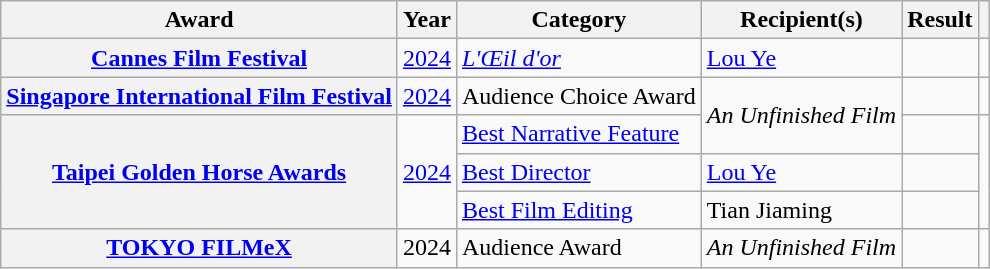<table class="wikitable plainrowheaders sortable">
<tr>
<th scope=col>Award</th>
<th scope=col>Year</th>
<th scope=col>Category</th>
<th scope=col>Recipient(s)</th>
<th scope=col>Result</th>
<th scope=col class="unsortable"></th>
</tr>
<tr>
<th scope=row><a href='#'>Cannes Film Festival</a></th>
<td><a href='#'>2024</a></td>
<td><em><a href='#'>L'Œil d'or</a></em></td>
<td><a href='#'>Lou Ye</a></td>
<td></td>
<td align="center"></td>
</tr>
<tr>
<th scope=row><a href='#'>Singapore International Film Festival</a></th>
<td><a href='#'>2024</a></td>
<td>Audience Choice Award</td>
<td rowspan="2"><em>An Unfinished Film</em></td>
<td></td>
<td align="center"></td>
</tr>
<tr>
<th scope=row rowspan="3"><a href='#'>Taipei Golden Horse Awards</a></th>
<td rowspan="3"><a href='#'>2024</a></td>
<td><a href='#'>Best Narrative Feature</a></td>
<td></td>
<td rowspan="3" align="center"></td>
</tr>
<tr>
<td><a href='#'>Best Director</a></td>
<td><a href='#'>Lou Ye</a></td>
<td></td>
</tr>
<tr>
<td><a href='#'>Best Film Editing</a></td>
<td>Tian Jiaming</td>
<td></td>
</tr>
<tr>
<th scope=row><a href='#'>TOKYO FILMeX</a></th>
<td>2024</td>
<td>Audience Award</td>
<td><em>An Unfinished Film</em></td>
<td></td>
<td align="center"></td>
</tr>
</table>
